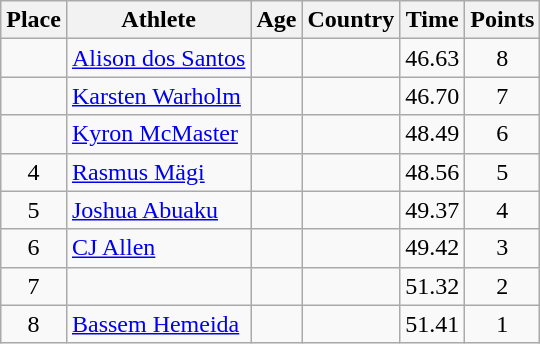<table class="wikitable mw-datatable sortable">
<tr>
<th>Place</th>
<th>Athlete</th>
<th>Age</th>
<th>Country</th>
<th>Time</th>
<th>Points</th>
</tr>
<tr>
<td align=center></td>
<td><a href='#'>Alison dos Santos</a></td>
<td></td>
<td></td>
<td>46.63</td>
<td align=center>8</td>
</tr>
<tr>
<td align=center></td>
<td><a href='#'>Karsten Warholm</a></td>
<td></td>
<td></td>
<td>46.70</td>
<td align=center>7</td>
</tr>
<tr>
<td align=center></td>
<td><a href='#'>Kyron McMaster</a></td>
<td></td>
<td></td>
<td>48.49</td>
<td align=center>6</td>
</tr>
<tr>
<td align=center>4</td>
<td><a href='#'>Rasmus Mägi</a></td>
<td></td>
<td></td>
<td>48.56</td>
<td align=center>5</td>
</tr>
<tr>
<td align=center>5</td>
<td><a href='#'>Joshua Abuaku</a></td>
<td></td>
<td></td>
<td>49.37</td>
<td align=center>4</td>
</tr>
<tr>
<td align=center>6</td>
<td><a href='#'>CJ Allen</a></td>
<td></td>
<td></td>
<td>49.42</td>
<td align=center>3</td>
</tr>
<tr>
<td align=center>7</td>
<td></td>
<td></td>
<td></td>
<td>51.32</td>
<td align=center>2</td>
</tr>
<tr>
<td align=center>8</td>
<td><a href='#'>Bassem Hemeida</a></td>
<td></td>
<td></td>
<td>51.41</td>
<td align=center>1</td>
</tr>
</table>
